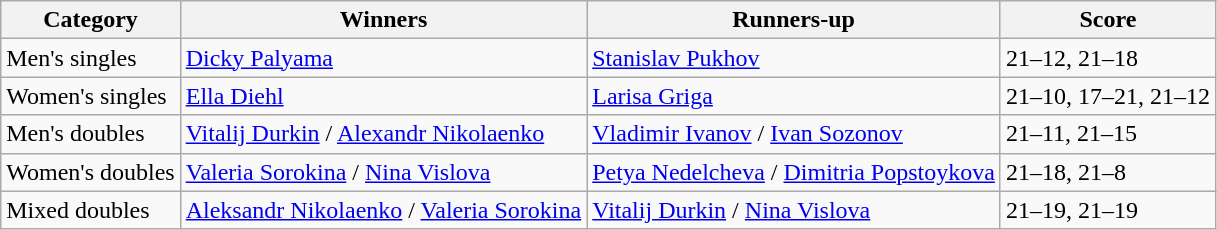<table class=wikitable style="white-space:nowrap;">
<tr>
<th>Category</th>
<th>Winners</th>
<th>Runners-up</th>
<th>Score</th>
</tr>
<tr>
<td>Men's singles</td>
<td> <a href='#'>Dicky Palyama</a></td>
<td> <a href='#'>Stanislav Pukhov</a></td>
<td>21–12, 21–18</td>
</tr>
<tr>
<td>Women's singles</td>
<td> <a href='#'>Ella Diehl</a></td>
<td> <a href='#'>Larisa Griga</a></td>
<td>21–10, 17–21, 21–12</td>
</tr>
<tr>
<td>Men's doubles</td>
<td> <a href='#'>Vitalij Durkin</a> / <a href='#'>Alexandr Nikolaenko</a></td>
<td> <a href='#'>Vladimir Ivanov</a> / <a href='#'>Ivan Sozonov</a></td>
<td>21–11, 21–15</td>
</tr>
<tr>
<td>Women's doubles</td>
<td> <a href='#'>Valeria Sorokina</a> / <a href='#'>Nina Vislova</a></td>
<td> <a href='#'>Petya Nedelcheva</a> / <a href='#'>Dimitria Popstoykova</a></td>
<td>21–18, 21–8</td>
</tr>
<tr>
<td>Mixed doubles</td>
<td> <a href='#'>Aleksandr Nikolaenko</a> / <a href='#'>Valeria Sorokina</a></td>
<td> <a href='#'>Vitalij Durkin</a> / <a href='#'>Nina Vislova</a></td>
<td>21–19, 21–19</td>
</tr>
</table>
